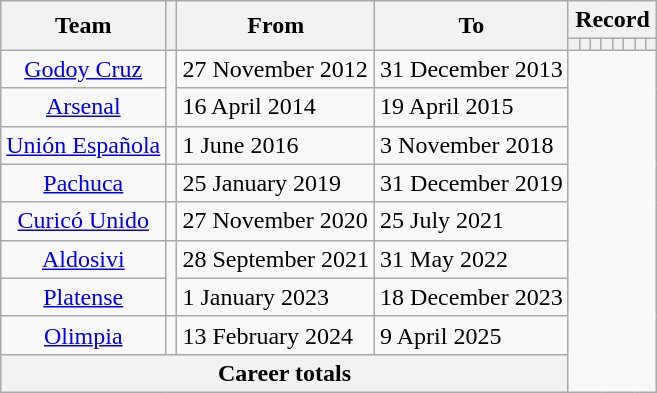<table class="wikitable" style="text-align: center">
<tr>
<th rowspan="2">Team</th>
<th rowspan="2"></th>
<th rowspan="2">From</th>
<th rowspan="2">To</th>
<th colspan="8">Record</th>
</tr>
<tr>
<th></th>
<th></th>
<th></th>
<th></th>
<th></th>
<th></th>
<th></th>
<th></th>
</tr>
<tr>
<td align=center><a href='#'>Godoy Cruz</a></td>
<td rowspan="2"></td>
<td align=left>27 November 2012</td>
<td align=left>31 December 2013<br></td>
</tr>
<tr>
<td align=center><a href='#'>Arsenal</a></td>
<td align=left>16 April 2014</td>
<td align=left>19 April 2015<br></td>
</tr>
<tr>
<td align=center><a href='#'>Unión Española</a></td>
<td></td>
<td align=left>1 June 2016</td>
<td align=left>3 November 2018<br></td>
</tr>
<tr>
<td align=center><a href='#'>Pachuca</a></td>
<td></td>
<td align=left>25 January 2019</td>
<td align=left>31 December 2019<br></td>
</tr>
<tr>
<td align=center><a href='#'>Curicó Unido</a></td>
<td></td>
<td align=left>27 November 2020</td>
<td align=left>25 July 2021<br></td>
</tr>
<tr>
<td align=center><a href='#'>Aldosivi</a></td>
<td rowspan="2"></td>
<td align=left>28 September 2021</td>
<td align=left>31 May 2022<br></td>
</tr>
<tr>
<td align=center><a href='#'>Platense</a></td>
<td align=left>1 January 2023</td>
<td align=left>18 December 2023<br></td>
</tr>
<tr>
<td align=center><a href='#'>Olimpia</a></td>
<td></td>
<td align=left>13 February 2024</td>
<td align=left>9 April 2025<br></td>
</tr>
<tr>
<th colspan=4>Career totals<br></th>
</tr>
</table>
